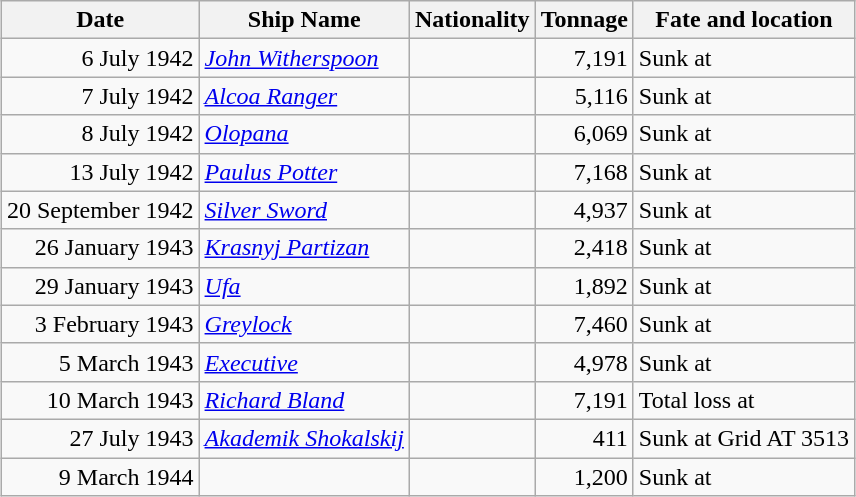<table class="wikitable sortable" style="margin: 1em auto 1em auto;">
<tr>
<th>Date</th>
<th>Ship Name</th>
<th>Nationality</th>
<th>Tonnage</th>
<th>Fate and location</th>
</tr>
<tr>
<td align="right">6 July 1942</td>
<td align="left"><a href='#'><em>John Witherspoon</em></a></td>
<td align="left"></td>
<td align="right">7,191</td>
<td align="left">Sunk at </td>
</tr>
<tr>
<td align="right">7 July 1942</td>
<td align="left"><a href='#'><em>Alcoa Ranger</em></a></td>
<td align="left"></td>
<td align="right">5,116</td>
<td align="left">Sunk at </td>
</tr>
<tr>
<td align="right">8 July 1942</td>
<td align="left"><a href='#'><em>Olopana</em></a></td>
<td align="left"></td>
<td align="right">6,069</td>
<td align="left">Sunk at </td>
</tr>
<tr>
<td align="right">13 July 1942</td>
<td align="left"><a href='#'><em>Paulus Potter</em></a></td>
<td align="left"></td>
<td align="right">7,168</td>
<td align="left">Sunk at </td>
</tr>
<tr>
<td align="right">20 September 1942</td>
<td align="left"><a href='#'><em>Silver Sword</em></a></td>
<td align="left"></td>
<td align="right">4,937</td>
<td align="left">Sunk at </td>
</tr>
<tr>
<td align="right">26 January 1943</td>
<td align="left"><a href='#'><em>Krasnyj Partizan</em></a></td>
<td align="left"></td>
<td align="right">2,418</td>
<td align="left">Sunk at </td>
</tr>
<tr>
<td align="right">29 January 1943</td>
<td align="left"><a href='#'><em>Ufa</em></a></td>
<td align="left"></td>
<td align="right">1,892</td>
<td align="left">Sunk at </td>
</tr>
<tr>
<td align="right">3 February 1943</td>
<td align="left"><a href='#'><em>Greylock</em></a></td>
<td align="left"></td>
<td align="right">7,460</td>
<td align="left">Sunk at </td>
</tr>
<tr>
<td align="right">5 March 1943</td>
<td align="left"><a href='#'><em>Executive</em></a></td>
<td align="left"></td>
<td align="right">4,978</td>
<td align="left">Sunk at </td>
</tr>
<tr>
<td align="right">10 March 1943</td>
<td align="left"><a href='#'><em>Richard Bland</em></a></td>
<td align="left"></td>
<td align="right">7,191</td>
<td align="left">Total loss at </td>
</tr>
<tr>
<td align="right">27 July 1943</td>
<td align="left"><a href='#'><em>Akademik Shokalskij</em></a></td>
<td align="left"></td>
<td align="right">411</td>
<td align="left">Sunk at Grid AT 3513</td>
</tr>
<tr>
<td align="right">9 March 1944</td>
<td align="left"></td>
<td align="left"></td>
<td align="right">1,200</td>
<td align="left">Sunk at </td>
</tr>
</table>
